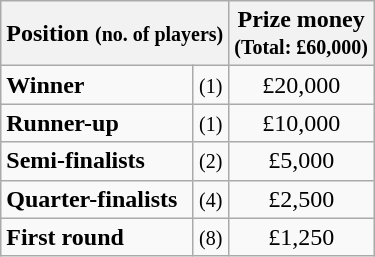<table class="wikitable">
<tr>
<th colspan=2>Position <small>(no. of players)</small></th>
<th>Prize money<br><small>(Total: £60,000)</small></th>
</tr>
<tr>
<td><strong>Winner</strong></td>
<td align=center><small>(1)</small></td>
<td align=center>£20,000</td>
</tr>
<tr>
<td><strong>Runner-up</strong></td>
<td align=center><small>(1)</small></td>
<td align=center>£10,000</td>
</tr>
<tr>
<td><strong>Semi-finalists</strong></td>
<td align=center><small>(2)</small></td>
<td align=center>£5,000</td>
</tr>
<tr>
<td><strong>Quarter-finalists</strong></td>
<td align=center><small>(4)</small></td>
<td align=center>£2,500</td>
</tr>
<tr>
<td><strong>First round</strong></td>
<td align=center><small>(8)</small></td>
<td align=center>£1,250</td>
</tr>
</table>
